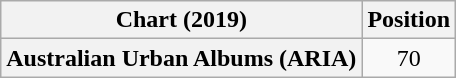<table class="wikitable plainrowheaders sortable" style="text-align:center">
<tr>
<th scope="col">Chart (2019)</th>
<th scope="col">Position</th>
</tr>
<tr>
<th scope="row">Australian Urban Albums (ARIA)</th>
<td>70</td>
</tr>
</table>
